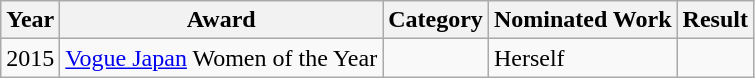<table class="wikitable sortable">
<tr>
<th>Year</th>
<th>Award</th>
<th>Category</th>
<th>Nominated Work</th>
<th>Result</th>
</tr>
<tr>
<td>2015</td>
<td><a href='#'>Vogue Japan</a> Women of the Year</td>
<td></td>
<td>Herself</td>
<td></td>
</tr>
</table>
